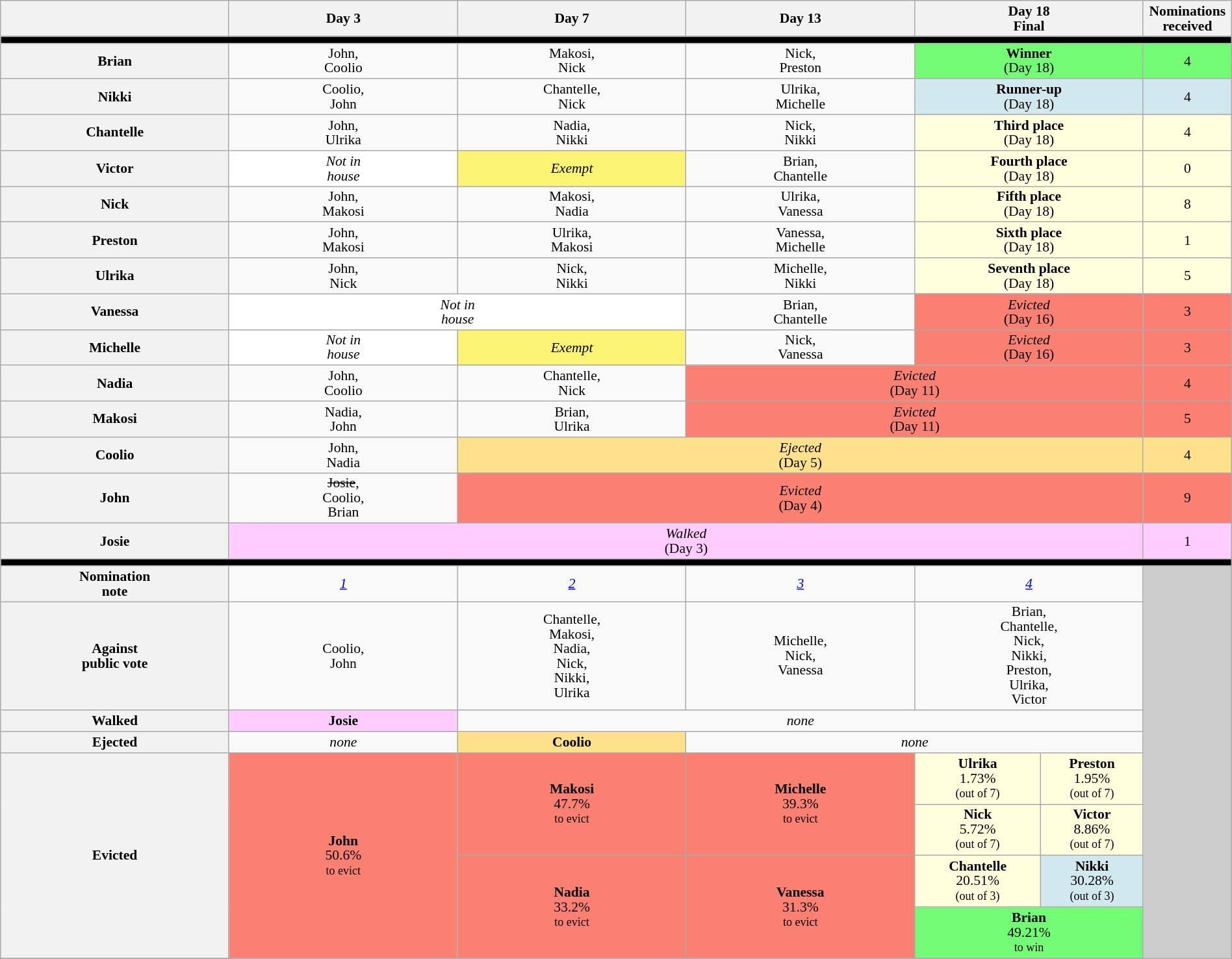<table class="wikitable" style="text-align:center; font-size:90%; line-height:15px; width:100%">
<tr>
<th style="width:13%"></th>
<th style="width:13%">Day 3</th>
<th style="width:13%">Day 7</th>
<th style="width:13%">Day 13</th>
<th style="width:13%" colspan="2">Day 18<br>Final</th>
<th style="width:1%">Nominations<br>received</th>
</tr>
<tr>
<th style="background:#000" colspan="8"></th>
</tr>
<tr>
<th>Brian</th>
<td>John,<br>Coolio</td>
<td>Makosi,<br>Nick</td>
<td>Nick,<br>Preston</td>
<td style="background:#73FB76" colspan="2"><strong>Winner</strong><br>(Day 18)</td>
<td style="background:#73FB76">4</td>
</tr>
<tr>
<th>Nikki</th>
<td>Coolio,<br>John</td>
<td>Chantelle,<br>Nick</td>
<td>Ulrika,<br>Michelle</td>
<td style="background:#D1E8EF" colspan="2"><strong>Runner-up</strong><br>(Day 18)</td>
<td style="background:#D1E8EF">4</td>
</tr>
<tr>
<th>Chantelle</th>
<td>John,<br>Ulrika</td>
<td>Nadia,<br>Nikki</td>
<td>Nick,<br>Nikki</td>
<td style="background:#ffffdd" colspan="2"><strong>Third place</strong><br>(Day 18)</td>
<td style="background:#ffffdd">4</td>
</tr>
<tr>
<th>Victor</th>
<td style="background:#fff"><em>Not in<br>house</em></td>
<td style="background:#FBF373"><em>Exempt</em></td>
<td>Brian,<br>Chantelle</td>
<td style="background:#ffffdd" colspan="2"><strong>Fourth place</strong><br>(Day 18)</td>
<td style="background:#ffffdd">0</td>
</tr>
<tr>
<th>Nick</th>
<td>John,<br>Makosi</td>
<td>Makosi,<br>Nadia</td>
<td>Ulrika,<br>Vanessa</td>
<td style="background:#ffffdd" colspan="2"><strong>Fifth place</strong><br>(Day 18)</td>
<td style="background:#ffffdd">8</td>
</tr>
<tr>
<th>Preston</th>
<td>John,<br>Makosi</td>
<td>Ulrika,<br>Makosi</td>
<td>Vanessa,<br>Michelle</td>
<td style="background:#ffffdd" colspan="2"><strong>Sixth place</strong><br>(Day 18)</td>
<td style="background:#ffffdd">1</td>
</tr>
<tr>
<th>Ulrika</th>
<td>John,<br>Nick</td>
<td>Nick,<br>Nikki</td>
<td>Michelle,<br>Nikki</td>
<td style="background:#ffffdd" colspan="2"><strong>Seventh place</strong><br>(Day 18)</td>
<td style="background:#ffffdd">5</td>
</tr>
<tr>
<th>Vanessa</th>
<td style="background:#fff" colspan="2"><em>Not in<br>house</em></td>
<td>Brian,<br>Chantelle</td>
<td style="background:#FA8072" colspan="2"><em>Evicted</em><br>(Day 16)</td>
<td style="background:#FA8072">3</td>
</tr>
<tr>
<th>Michelle</th>
<td style="background:#fff"><em>Not in<br>house</em></td>
<td style="background:#FBF373"><em>Exempt</em></td>
<td>Nick,<br>Vanessa</td>
<td style="background:#FA8072" colspan="2"><em>Evicted</em><br>(Day 16)</td>
<td style="background:#FA8072">3</td>
</tr>
<tr>
<th>Nadia</th>
<td>John,<br>Coolio</td>
<td>Chantelle,<br>Nick</td>
<td style="background:#FA8072" colspan="3"><em>Evicted</em><br>(Day 11)</td>
<td style="background:#FA8072">4</td>
</tr>
<tr>
<th>Makosi</th>
<td>Nadia,<br> John</td>
<td>Brian,<br>Ulrika</td>
<td style="background:#FA8072" colspan="3"><em>Evicted</em><br>(Day 11)</td>
<td style="background:#FA8072">5</td>
</tr>
<tr>
<th>Coolio</th>
<td>John,<br>Nadia</td>
<td style="background:#FFE08B" colspan="4"><em>Ejected</em> <br>(Day 5)</td>
<td style="background:#FFE08B">4</td>
</tr>
<tr>
<th>John</th>
<td><s>Josie</s>,<br>Coolio,<br>Brian</td>
<td style="background:#FA8072" colspan="4"><em>Evicted</em><br>(Day 4)</td>
<td style="background:#FA8072">9</td>
</tr>
<tr>
<th>Josie</th>
<td style="background:#fcf" colspan="5"><em>Walked</em><br>(Day 3)</td>
<td style="background:#fcf">1</td>
</tr>
<tr>
<th style="background:#000" colspan="8"></th>
</tr>
<tr>
<th>Nomination<br>note</th>
<td><em><a href='#'>1</a></em></td>
<td><em><a href='#'>2</a></em></td>
<td><em><a href='#'>3</a></em></td>
<td colspan="2"><em><a href='#'>4</a></em></td>
<td style="background:#ccc" rowspan="9"></td>
</tr>
<tr>
<th>Against<br>public vote</th>
<td>Coolio,<br>John</td>
<td>Chantelle,<br>Makosi,<br>Nadia,<br>Nick,<br>Nikki,<br>Ulrika</td>
<td>Michelle,<br>Nick,<br>Vanessa</td>
<td colspan="2">Brian,<br>Chantelle,<br>Nick,<br>Nikki,<br>Preston,<br>Ulrika,<br>Victor</td>
</tr>
<tr>
<th>Walked</th>
<td style="background:#fcf"><strong>Josie</strong></td>
<td colspan="4"><em>none</em></td>
</tr>
<tr>
<th>Ejected</th>
<td><em>none</em></td>
<td style="background:#FFE08B"><strong>Coolio</strong></td>
<td colspan="3"><em>none</em></td>
</tr>
<tr>
<th rowspan="4">Evicted</th>
<td style="background:#FA8072" rowspan="4"><strong>John</strong><br>50.6%<br><small>to evict</small></td>
<td style="background:#FA8072" rowspan="2"><strong>Makosi</strong><br>47.7%<br><small>to evict</small></td>
<td style="background:#FA8072" rowspan="2"><strong>Michelle</strong><br>39.3%<br><small>to evict</small></td>
<td style="background:#ffffdd"><strong>Ulrika</strong><br>1.73%<br><small>(out of 7)</small></td>
<td style="background:#ffffdd"><strong>Preston</strong><br>1.95%<br><small>(out of 7)</small></td>
</tr>
<tr>
<td style="background:#ffffdd"><strong>Nick</strong><br>5.72%<br><small>(out of 7)</small></td>
<td style="background:#ffffdd"><strong>Victor</strong><br>8.86%<br><small>(out of 7)</small></td>
</tr>
<tr>
<td style="background:#FA8072" rowspan="2"><strong>Nadia</strong><br>33.2%<br><small>to evict</small></td>
<td style="background:#FA8072" rowspan="2"><strong>Vanessa</strong><br>31.3%<br><small>to evict</small></td>
<td style="background:#ffffdd"><strong>Chantelle</strong><br>20.51%<br><small>(out of 3)</small></td>
<td style="background:#D1E8EF"><strong>Nikki</strong><br>30.28%<br><small>(out of 3)</small></td>
</tr>
<tr>
<td style="background:#73FB76" colspan="2"><strong>Brian</strong><br>49.21%<br><small>to win</small></td>
</tr>
<tr>
</tr>
</table>
